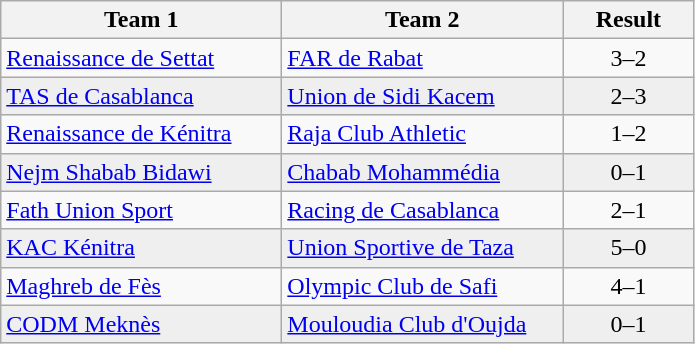<table class="wikitable">
<tr>
<th width="180">Team 1</th>
<th width="180">Team 2</th>
<th width="80">Result</th>
</tr>
<tr>
<td><a href='#'>Renaissance de Settat</a></td>
<td><a href='#'>FAR de Rabat</a></td>
<td align="center">3–2</td>
</tr>
<tr style="background:#EFEFEF">
<td><a href='#'>TAS de Casablanca</a></td>
<td><a href='#'>Union de Sidi Kacem</a></td>
<td align="center">2–3</td>
</tr>
<tr>
<td><a href='#'>Renaissance de Kénitra</a></td>
<td><a href='#'>Raja Club Athletic</a></td>
<td align="center">1–2</td>
</tr>
<tr style="background:#EFEFEF">
<td><a href='#'>Nejm Shabab Bidawi</a></td>
<td><a href='#'>Chabab Mohammédia</a></td>
<td align="center">0–1</td>
</tr>
<tr>
<td><a href='#'>Fath Union Sport</a></td>
<td><a href='#'>Racing de Casablanca</a></td>
<td align="center">2–1</td>
</tr>
<tr style="background:#EFEFEF">
<td><a href='#'>KAC Kénitra</a></td>
<td><a href='#'>Union Sportive de Taza</a></td>
<td align="center">5–0</td>
</tr>
<tr>
<td><a href='#'>Maghreb de Fès</a></td>
<td><a href='#'>Olympic Club de Safi</a></td>
<td align="center">4–1</td>
</tr>
<tr style="background:#EFEFEF">
<td><a href='#'>CODM Meknès</a></td>
<td><a href='#'>Mouloudia Club d'Oujda</a></td>
<td align="center">0–1</td>
</tr>
</table>
